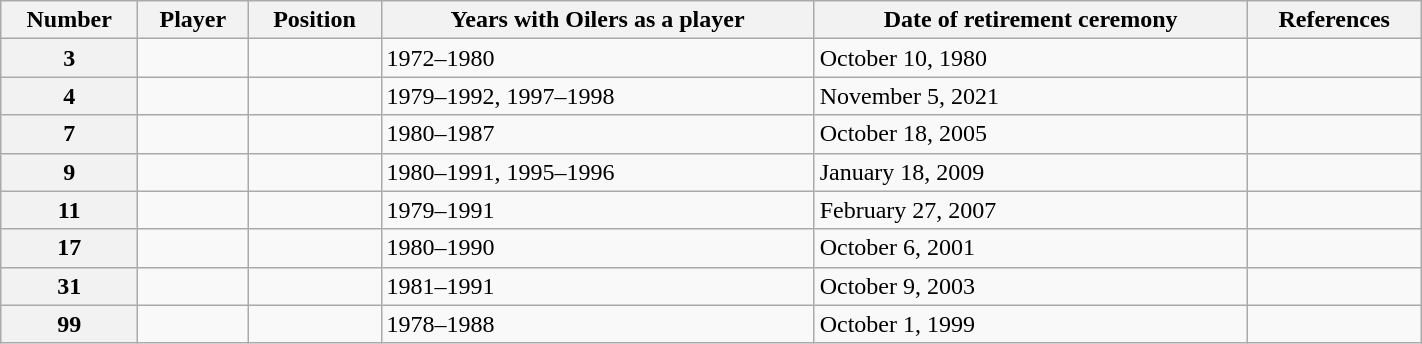<table class="wikitable sortable" width="75%">
<tr>
<th scope="col">Number</th>
<th scope="col">Player</th>
<th scope="col">Position</th>
<th scope="col">Years with Oilers as a player</th>
<th scope="col">Date of retirement ceremony</th>
<th scope="col" class="unsortable">References</th>
</tr>
<tr>
<th scope="row">3</th>
<td></td>
<td></td>
<td>1972–1980</td>
<td>October 10, 1980</td>
<td></td>
</tr>
<tr>
<th scope="row">4</th>
<td></td>
<td></td>
<td>1979–1992, 1997–1998</td>
<td>November 5, 2021</td>
<td></td>
</tr>
<tr>
<th scope="row">7</th>
<td></td>
<td></td>
<td>1980–1987</td>
<td>October 18, 2005</td>
<td></td>
</tr>
<tr>
<th scope="row">9</th>
<td></td>
<td></td>
<td>1980–1991, 1995–1996</td>
<td>January 18, 2009</td>
<td></td>
</tr>
<tr>
<th scope="row">11</th>
<td></td>
<td></td>
<td>1979–1991</td>
<td>February 27, 2007</td>
<td></td>
</tr>
<tr>
<th scope="row">17</th>
<td></td>
<td></td>
<td>1980–1990</td>
<td>October 6, 2001</td>
<td></td>
</tr>
<tr>
<th scope="row">31</th>
<td></td>
<td></td>
<td>1981–1991</td>
<td>October 9, 2003</td>
<td></td>
</tr>
<tr>
<th scope="row">99</th>
<td></td>
<td></td>
<td>1978–1988</td>
<td>October 1, 1999</td>
<td></td>
</tr>
</table>
